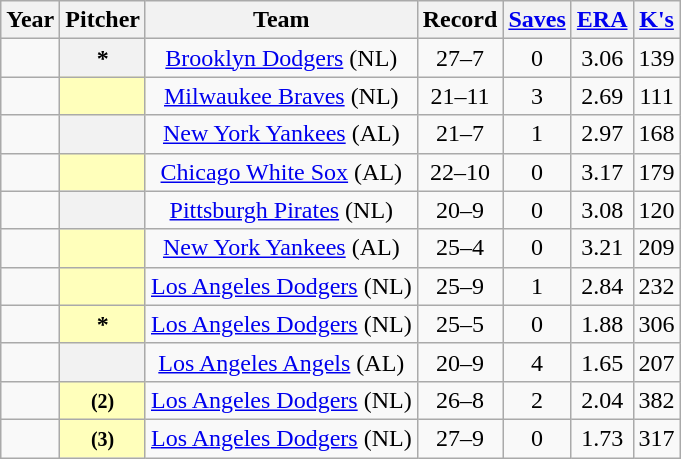<table class="wikitable sortable plainrowheaders" style="text-align:center">
<tr>
<th scope="col">Year</th>
<th scope="col">Pitcher</th>
<th scope="col">Team</th>
<th>Record</th>
<th><a href='#'>Saves</a></th>
<th><a href='#'>ERA</a></th>
<th><a href='#'>K's</a></th>
</tr>
<tr>
<td></td>
<th scope="row" style="text-align:center">*</th>
<td><a href='#'>Brooklyn Dodgers</a> (NL)</td>
<td>27–7</td>
<td>0</td>
<td>3.06</td>
<td>139</td>
</tr>
<tr>
<td></td>
<th scope="row" style="text-align:center; background:#ffb;"></th>
<td><a href='#'>Milwaukee Braves</a> (NL)</td>
<td>21–11</td>
<td>3</td>
<td>2.69</td>
<td>111</td>
</tr>
<tr>
<td></td>
<th scope="row" style="text-align:center"></th>
<td><a href='#'>New York Yankees</a> (AL)</td>
<td>21–7</td>
<td>1</td>
<td>2.97</td>
<td>168</td>
</tr>
<tr>
<td></td>
<th scope="row" style="text-align:center; background:#ffb;"></th>
<td><a href='#'>Chicago White Sox</a> (AL)</td>
<td>22–10</td>
<td>0</td>
<td>3.17</td>
<td>179</td>
</tr>
<tr>
<td></td>
<th scope="row" style="text-align:center"></th>
<td><a href='#'>Pittsburgh Pirates</a> (NL)</td>
<td>20–9</td>
<td>0</td>
<td>3.08</td>
<td>120</td>
</tr>
<tr>
<td></td>
<th scope="row" style="text-align:center; background:#ffb;"></th>
<td><a href='#'>New York Yankees</a> (AL)</td>
<td>25–4</td>
<td>0</td>
<td>3.21</td>
<td>209</td>
</tr>
<tr>
<td></td>
<th scope="row" style="text-align:center; background:#ffb;"></th>
<td><a href='#'>Los Angeles Dodgers</a> (NL)</td>
<td>25–9</td>
<td>1</td>
<td>2.84</td>
<td>232</td>
</tr>
<tr>
<td></td>
<th scope="row" style="text-align:center; background:#ffb;">*</th>
<td><a href='#'>Los Angeles Dodgers</a> (NL)</td>
<td>25–5</td>
<td>0</td>
<td>1.88</td>
<td>306</td>
</tr>
<tr>
<td></td>
<th scope="row" style="text-align:center"></th>
<td><a href='#'>Los Angeles Angels</a> (AL)</td>
<td>20–9</td>
<td>4</td>
<td>1.65</td>
<td>207</td>
</tr>
<tr>
<td></td>
<th scope="row" style="text-align:center; background:#ffb;"> <small>(2)</small></th>
<td><a href='#'>Los Angeles Dodgers</a> (NL)</td>
<td>26–8</td>
<td>2</td>
<td>2.04</td>
<td>382</td>
</tr>
<tr>
<td></td>
<th scope="row" style="text-align:center; background:#ffb;"> <small>(3)</small></th>
<td><a href='#'>Los Angeles Dodgers</a> (NL)</td>
<td>27–9</td>
<td>0</td>
<td>1.73</td>
<td>317</td>
</tr>
</table>
